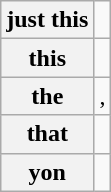<table class="wikitable">
<tr>
<th>just this</th>
<td></td>
</tr>
<tr>
<th>this</th>
<td></td>
</tr>
<tr>
<th>the</th>
<td>, </td>
</tr>
<tr>
<th>that</th>
<td></td>
</tr>
<tr>
<th>yon</th>
<td></td>
</tr>
</table>
